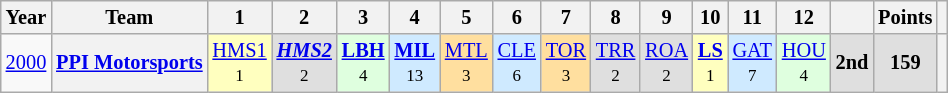<table class="wikitable" style="text-align:center; font-size:85%">
<tr>
<th scope="col">Year</th>
<th scope="col">Team</th>
<th scope="col">1</th>
<th scope="col">2</th>
<th scope="col">3</th>
<th scope="col">4</th>
<th scope="col">5</th>
<th scope="col">6</th>
<th scope="col">7</th>
<th scope="col">8</th>
<th scope="col">9</th>
<th scope="col">10</th>
<th scope="col">11</th>
<th scope="col">12</th>
<th scope="col"></th>
<th scope="col">Points</th>
<th scope="col"></th>
</tr>
<tr>
<td><a href='#'>2000</a></td>
<th nowrap><a href='#'>PPI Motorsports</a></th>
<td style="background:#ffffbf;"><a href='#'>HMS1</a><br><small>1</small></td>
<td style="background:#dfdfdf;"><strong><em><a href='#'>HMS2</a></em></strong><br><small>2</small></td>
<td style="background:#dfffdf;"><strong><a href='#'>LBH</a></strong><br><small>4</small></td>
<td style="background:#cfeaff;"><strong><a href='#'>MIL</a></strong><br><small>13</small></td>
<td style="background:#ffdf9f;"><a href='#'>MTL</a><br><small>3</small></td>
<td style="background:#cfeaff;"><a href='#'>CLE</a><br><small>6</small></td>
<td style="background:#ffdf9f;"><a href='#'>TOR</a><br><small>3</small></td>
<td style="background:#dfdfdf;"><a href='#'>TRR</a><br><small>2</small></td>
<td style="background:#dfdfdf;"><a href='#'>ROA</a><br><small>2</small></td>
<td style="background:#ffffbf;"><strong><a href='#'>LS</a></strong><br><small>1</small></td>
<td style="background:#cfeaff;"><a href='#'>GAT</a><br><small>7</small></td>
<td style="background:#dfffdf;"><a href='#'>HOU</a><br><small>4</small></td>
<td style="background:#dfdfdf;"><strong>2nd</strong></td>
<td style="background:#dfdfdf;"><strong>159</strong></td>
<th scope="row"></th>
</tr>
</table>
